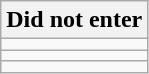<table class="wikitable">
<tr>
<th>Did not enter</th>
</tr>
<tr>
<td></td>
</tr>
<tr>
<td></td>
</tr>
<tr>
<td></td>
</tr>
</table>
